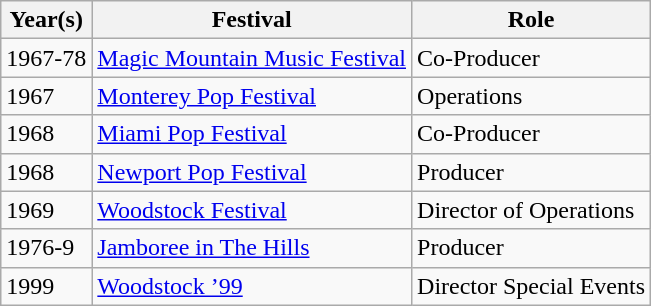<table class="wikitable">
<tr>
<th>Year(s)</th>
<th>Festival</th>
<th>Role</th>
</tr>
<tr>
<td>1967-78</td>
<td><a href='#'>Magic Mountain Music Festival</a></td>
<td>Co-Producer</td>
</tr>
<tr>
<td>1967</td>
<td><a href='#'>Monterey Pop Festival</a></td>
<td>Operations</td>
</tr>
<tr>
<td>1968</td>
<td><a href='#'>Miami Pop Festival</a></td>
<td>Co-Producer</td>
</tr>
<tr>
<td>1968</td>
<td><a href='#'>Newport Pop Festival</a></td>
<td>Producer</td>
</tr>
<tr>
<td>1969</td>
<td><a href='#'>Woodstock Festival</a></td>
<td>Director of Operations</td>
</tr>
<tr>
<td>1976-9</td>
<td><a href='#'>Jamboree in The Hills</a></td>
<td>Producer</td>
</tr>
<tr>
<td>1999</td>
<td><a href='#'>Woodstock ’99</a></td>
<td>Director Special Events</td>
</tr>
</table>
